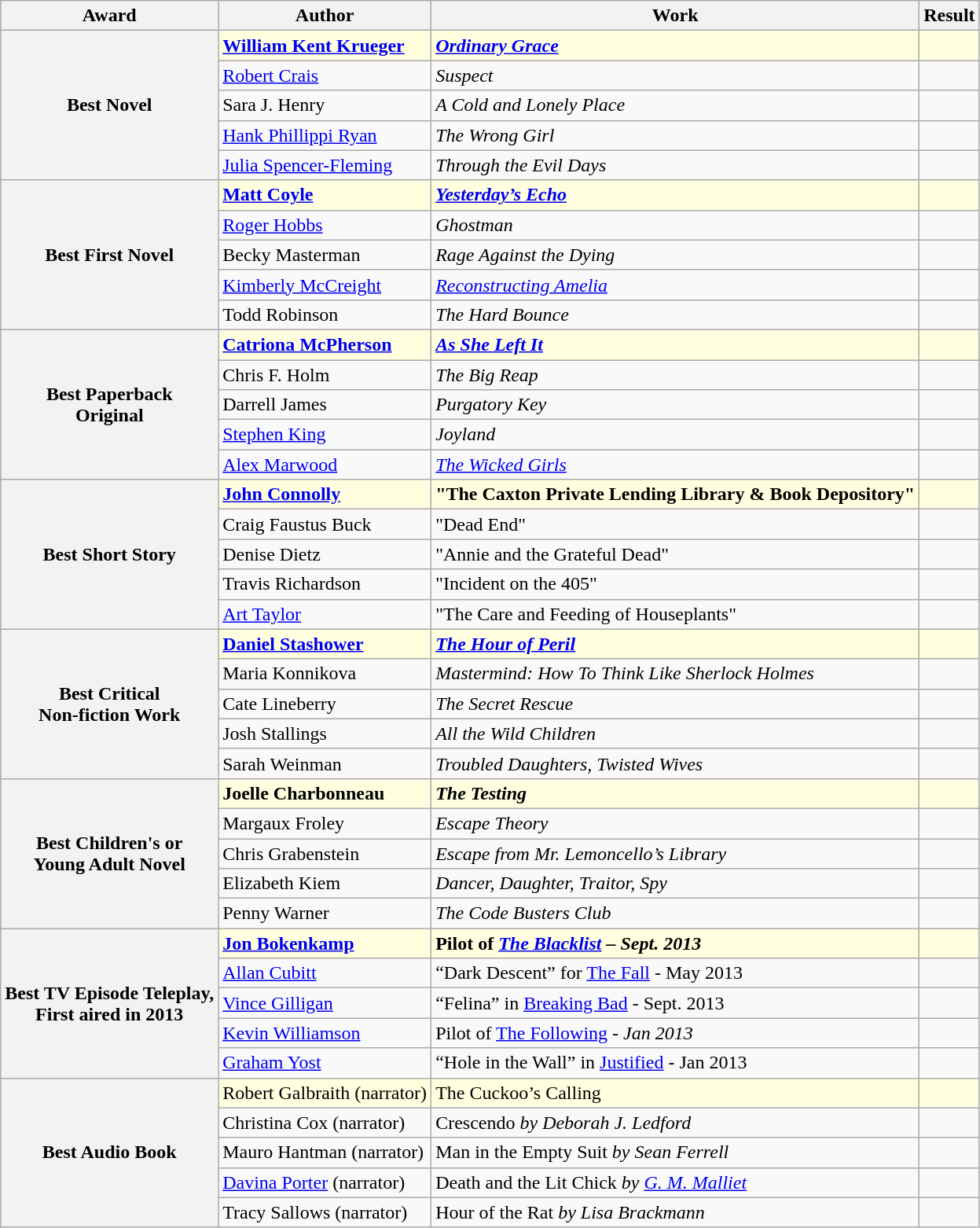<table class="wikitable">
<tr>
<th>Award</th>
<th>Author</th>
<th>Work</th>
<th>Result</th>
</tr>
<tr style="background:lightyellow;">
<th rowspan="5">Best Novel</th>
<td><strong><a href='#'>William Kent Krueger</a></strong></td>
<td><strong><em><a href='#'>Ordinary Grace</a></em></strong></td>
<td></td>
</tr>
<tr>
<td><a href='#'>Robert Crais</a></td>
<td><em>Suspect</em></td>
<td></td>
</tr>
<tr>
<td>Sara J. Henry</td>
<td><em>A Cold and Lonely Place</em></td>
<td></td>
</tr>
<tr>
<td><a href='#'>Hank Phillippi Ryan</a></td>
<td><em>The Wrong Girl</em></td>
<td></td>
</tr>
<tr>
<td><a href='#'>Julia Spencer-Fleming</a></td>
<td><em>Through the Evil Days</em></td>
<td></td>
</tr>
<tr style="background:lightyellow;">
<th rowspan="5">Best First Novel</th>
<td><a href='#'><strong>Matt Coyle</strong></a></td>
<td><em><a href='#'><strong>Yesterday’s Echo</strong></a></em></td>
<td></td>
</tr>
<tr>
<td><a href='#'>Roger Hobbs</a></td>
<td><em>Ghostman</em></td>
<td></td>
</tr>
<tr>
<td>Becky Masterman</td>
<td><em>Rage Against the Dying</em></td>
<td></td>
</tr>
<tr>
<td><a href='#'>Kimberly McCreight</a></td>
<td><em><a href='#'>Reconstructing Amelia</a></em></td>
<td></td>
</tr>
<tr>
<td>Todd Robinson</td>
<td><em>The Hard Bounce</em></td>
<td></td>
</tr>
<tr style="background:lightyellow;">
<th rowspan="5">Best Paperback <br> Original</th>
<td><strong><a href='#'>Catriona McPherson</a></strong></td>
<td><strong><em><a href='#'>As She Left It</a></em></strong></td>
<td></td>
</tr>
<tr>
<td>Chris F. Holm</td>
<td><em>The Big Reap</em></td>
<td></td>
</tr>
<tr>
<td>Darrell James</td>
<td><em>Purgatory Key</em></td>
<td></td>
</tr>
<tr>
<td><a href='#'>Stephen King</a></td>
<td><em>Joyland</em></td>
<td></td>
</tr>
<tr>
<td><a href='#'>Alex Marwood</a></td>
<td><em><a href='#'>The Wicked Girls</a></em></td>
<td></td>
</tr>
<tr style="background:lightyellow;">
<th rowspan="5">Best Short Story</th>
<td><strong><a href='#'>John Connolly</a></strong></td>
<td><strong>"The Caxton Private Lending Library & Book Depository"</strong></td>
<td></td>
</tr>
<tr>
<td>Craig Faustus Buck</td>
<td>"Dead End"</td>
<td></td>
</tr>
<tr>
<td>Denise Dietz</td>
<td>"Annie and the Grateful Dead"</td>
<td></td>
</tr>
<tr>
<td>Travis Richardson</td>
<td>"Incident on the 405"</td>
<td></td>
</tr>
<tr>
<td><a href='#'>Art Taylor</a></td>
<td>"The Care and Feeding of Houseplants"</td>
<td></td>
</tr>
<tr style="background:lightyellow;">
<th rowspan="5">Best Critical <br> Non-fiction Work</th>
<td><strong><a href='#'>Daniel Stashower</a></strong></td>
<td><em><a href='#'><strong>The Hour of Peril</strong></a></em></td>
<td></td>
</tr>
<tr>
<td>Maria Konnikova</td>
<td><em>Mastermind: How To Think Like Sherlock Holmes</em></td>
<td></td>
</tr>
<tr>
<td>Cate Lineberry</td>
<td><em>The Secret Rescue</em></td>
<td></td>
</tr>
<tr>
<td>Josh Stallings</td>
<td><em>All the Wild Children</em></td>
<td></td>
</tr>
<tr>
<td>Sarah Weinman</td>
<td><em>Troubled Daughters, Twisted Wives</em></td>
<td></td>
</tr>
<tr style="background:lightyellow;">
<th rowspan="5">Best Children's or <br>Young Adult Novel</th>
<td><strong>Joelle Charbonneau</strong></td>
<td><strong><em>The Testing</em></strong></td>
<td></td>
</tr>
<tr>
<td>Margaux Froley</td>
<td><em>Escape Theory</em></td>
<td></td>
</tr>
<tr>
<td>Chris Grabenstein</td>
<td><em>Escape from Mr. Lemoncello’s Library</em></td>
<td></td>
</tr>
<tr>
<td>Elizabeth Kiem</td>
<td><em>Dancer, Daughter, Traitor, Spy</em></td>
<td></td>
</tr>
<tr>
<td>Penny Warner</td>
<td><em>The Code Busters Club</em></td>
<td></td>
</tr>
<tr style="background:lightyellow;">
<th rowspan="5">Best TV Episode Teleplay, <br>First aired in 2013</th>
<td><strong><a href='#'>Jon Bokenkamp</a></strong></td>
<td><strong>Pilot of <em><a href='#'>The Blacklist</a> – Sept. 2013<strong><em></td>
<td></td>
</tr>
<tr>
<td><a href='#'>Allan Cubitt</a></td>
<td>“Dark Descent” for </em><a href='#'>The Fall</a> - May 2013<em></td>
<td></td>
</tr>
<tr>
<td><a href='#'>Vince Gilligan</a></td>
<td>“Felina” in </em><a href='#'>Breaking Bad</a> - Sept. 2013<em></td>
<td></td>
</tr>
<tr>
<td><a href='#'>Kevin Williamson</a></td>
<td>Pilot of </em><a href='#'>The Following</a><em> - Jan 2013</td>
<td></td>
</tr>
<tr>
<td><a href='#'>Graham Yost</a></td>
<td>“Hole in the Wall” in </em><a href='#'>Justified</a> - Jan 2013<em></td>
<td></td>
</tr>
<tr style="background:lightyellow;">
<th rowspan="5">Best Audio Book</th>
<td></strong>Robert Galbraith (narrator)<strong></td>
<td></em></strong>The Cuckoo’s Calling<strong><em></td>
<td></td>
</tr>
<tr>
<td>Christina Cox (narrator)</td>
<td></em>Crescendo<em> by Deborah J. Ledford</td>
<td></td>
</tr>
<tr>
<td>Mauro Hantman (narrator)</td>
<td></em>Man in the Empty Suit<em> by Sean Ferrell</td>
<td></td>
</tr>
<tr>
<td><a href='#'>Davina Porter</a> (narrator)</td>
<td></em>Death and the Lit Chick<em> by <a href='#'>G. M. Malliet</a></td>
<td></td>
</tr>
<tr>
<td>Tracy Sallows (narrator)</td>
<td></em>Hour of the Rat<em> by Lisa Brackmann</td>
<td></td>
</tr>
</table>
